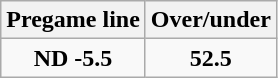<table class="wikitable">
<tr align="center">
<th style=>Pregame line</th>
<th style=>Over/under</th>
</tr>
<tr align="center">
<td><strong>ND -5.5</strong></td>
<td><strong>52.5</strong></td>
</tr>
</table>
